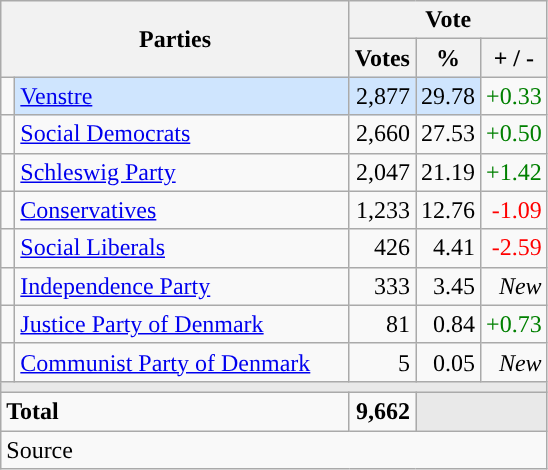<table class="wikitable" style="text-align:right;">
<tr>
<th style="text-align:centre;" rowspan="2" colspan="2" width="225">Parties</th>
<th colspan="3">Vote</th>
</tr>
<tr>
<th width="15">Votes</th>
<th width="15">%</th>
<th width="15">+ / -</th>
</tr>
<tr>
<td width="2" style="color:inherit;background:"></td>
<td bgcolor=#cfe5fe  align="left"><a href='#'>Venstre</a></td>
<td bgcolor=#cfe5fe>2,877</td>
<td bgcolor=#cfe5fe>29.78</td>
<td style=color:green;>+0.33</td>
</tr>
<tr>
<td width="2" style="color:inherit;background:"></td>
<td align="left"><a href='#'>Social Democrats</a></td>
<td>2,660</td>
<td>27.53</td>
<td style=color:green;>+0.50</td>
</tr>
<tr>
<td width="2" style="color:inherit;background:"></td>
<td align="left"><a href='#'>Schleswig Party</a></td>
<td>2,047</td>
<td>21.19</td>
<td style=color:green;>+1.42</td>
</tr>
<tr>
<td width="2" style="color:inherit;background:"></td>
<td align="left"><a href='#'>Conservatives</a></td>
<td>1,233</td>
<td>12.76</td>
<td style=color:red;>-1.09</td>
</tr>
<tr>
<td width="2" style="color:inherit;background:"></td>
<td align="left"><a href='#'>Social Liberals</a></td>
<td>426</td>
<td>4.41</td>
<td style=color:red;>-2.59</td>
</tr>
<tr>
<td width="2" style="color:inherit;background:"></td>
<td align="left"><a href='#'>Independence Party</a></td>
<td>333</td>
<td>3.45</td>
<td><em>New</em></td>
</tr>
<tr>
<td width="2" style="color:inherit;background:"></td>
<td align="left"><a href='#'>Justice Party of Denmark</a></td>
<td>81</td>
<td>0.84</td>
<td style=color:green;>+0.73</td>
</tr>
<tr>
<td width="2" style="color:inherit;background:"></td>
<td align="left"><a href='#'>Communist Party of Denmark</a></td>
<td>5</td>
<td>0.05</td>
<td><em>New</em></td>
</tr>
<tr>
<td colspan="7" bgcolor="#E9E9E9"></td>
</tr>
<tr>
<td align="left" colspan="2"><strong>Total</strong></td>
<td><strong>9,662</strong></td>
<td bgcolor="#E9E9E9" colspan="2"></td>
</tr>
<tr>
<td align="left" colspan="6">Source</td>
</tr>
</table>
